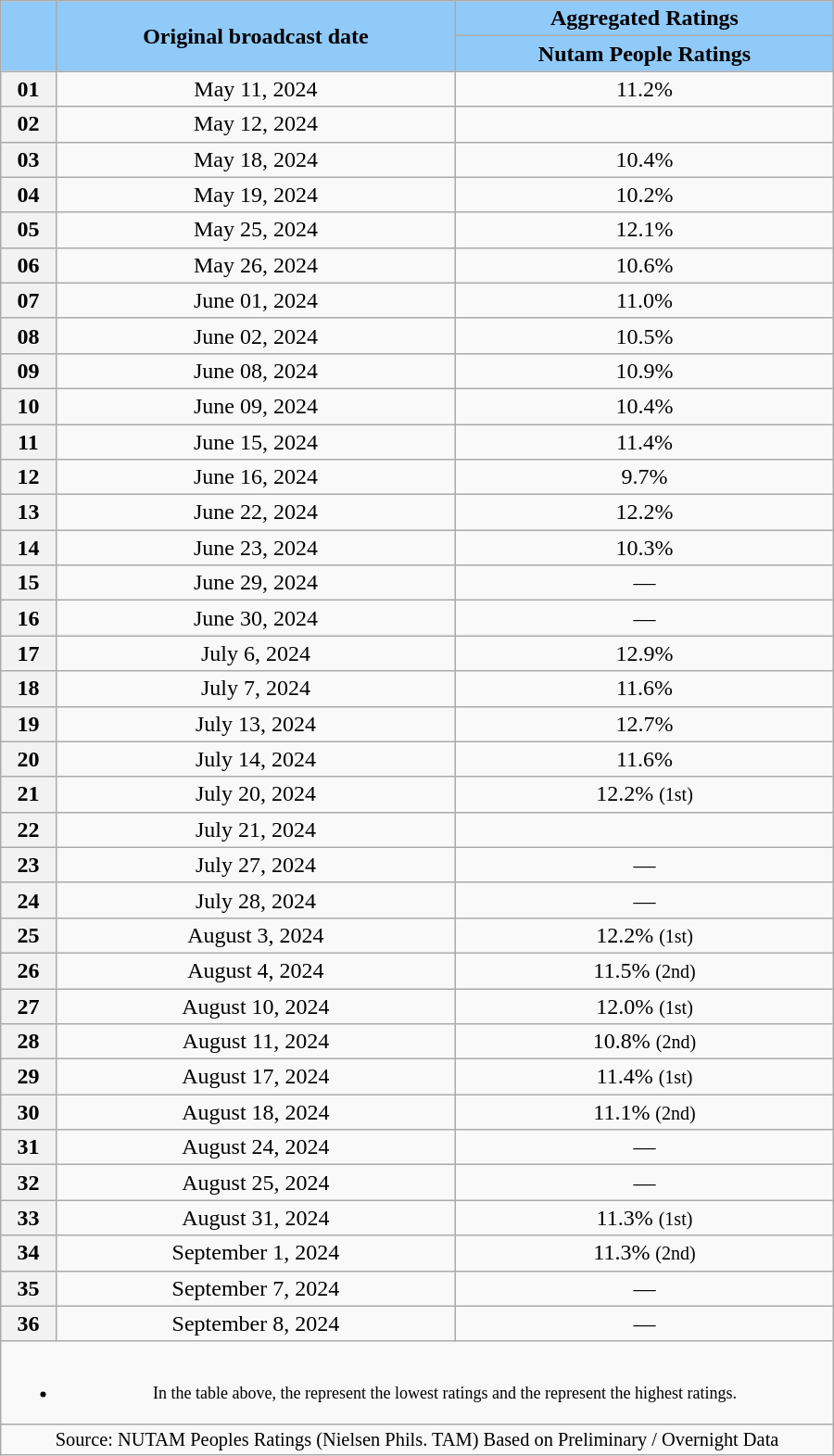<table class="wikitable" style="margin-left:auto; margin-right:auto; width:600px; text-align:center">
<tr>
<th style="background:#90caf9; scope="col" rowspan="2"></th>
<th style="background:#90caf9; scope="col" rowspan="2">Original broadcast date</th>
<th style="background:#90caf9; scope="col" colspan="1">Aggregated Ratings</th>
</tr>
<tr>
<th style="background:#90caf9; scope="col" colspan="1">Nutam People Ratings</th>
</tr>
<tr>
<th scope="col">01</th>
<td>May 11, 2024</td>
<td>11.2% </td>
</tr>
<tr>
<th scope="col">02</th>
<td>May 12, 2024</td>
<td><strong></strong> </td>
</tr>
<tr>
<th scope="col">03</th>
<td>May 18, 2024</td>
<td>10.4% </td>
</tr>
<tr>
<th scope="col">04</th>
<td>May 19, 2024</td>
<td>10.2% </td>
</tr>
<tr>
<th scope="col">05</th>
<td>May 25, 2024</td>
<td>12.1% </td>
</tr>
<tr>
<th scope="col">06</th>
<td>May 26, 2024</td>
<td>10.6% </td>
</tr>
<tr>
<th scope="col">07</th>
<td>June 01, 2024</td>
<td>11.0% </td>
</tr>
<tr>
<th scope="col">08</th>
<td>June 02, 2024</td>
<td>10.5% </td>
</tr>
<tr>
<th scope="col">09</th>
<td>June 08, 2024</td>
<td>10.9% </td>
</tr>
<tr>
<th scope="col">10</th>
<td>June 09, 2024</td>
<td>10.4% </td>
</tr>
<tr>
<th scope="col">11</th>
<td>June 15, 2024</td>
<td>11.4% </td>
</tr>
<tr>
<th scope="col">12</th>
<td>June 16, 2024</td>
<td>9.7% </td>
</tr>
<tr>
<th scope="col">13</th>
<td>June 22, 2024</td>
<td>12.2% </td>
</tr>
<tr>
<th scope="col">14</th>
<td>June 23, 2024</td>
<td>10.3% </td>
</tr>
<tr>
<th scope="col">15</th>
<td>June 29, 2024</td>
<td>—</td>
</tr>
<tr>
<th scope="col">16</th>
<td>June 30, 2024</td>
<td>—</td>
</tr>
<tr>
<th scope="col">17</th>
<td>July 6, 2024</td>
<td>12.9% </td>
</tr>
<tr>
<th scope="col">18</th>
<td>July 7, 2024</td>
<td>11.6% </td>
</tr>
<tr>
<th scope="col">19</th>
<td>July 13, 2024</td>
<td>12.7% </td>
</tr>
<tr>
<th scope="col">20</th>
<td>July 14, 2024</td>
<td>11.6% </td>
</tr>
<tr>
<th>21</th>
<td>July 20, 2024</td>
<td>12.2% <small>(1st)</small></td>
</tr>
<tr>
<th>22</th>
<td>July 21, 2024</td>
<td><strong></strong> </td>
</tr>
<tr>
<th>23</th>
<td>July 27, 2024</td>
<td>—</td>
</tr>
<tr>
<th>24</th>
<td>July 28, 2024</td>
<td>—</td>
</tr>
<tr>
<th>25</th>
<td>August 3, 2024</td>
<td>12.2% <small>(1st)</small></td>
</tr>
<tr>
<th>26</th>
<td>August 4, 2024</td>
<td>11.5% <small>(2nd)</small></td>
</tr>
<tr>
<th>27</th>
<td>August 10, 2024</td>
<td>12.0% <small>(1st)</small></td>
</tr>
<tr>
<th>28</th>
<td>August 11, 2024</td>
<td>10.8% <small>(2nd)</small></td>
</tr>
<tr>
<th>29</th>
<td>August 17, 2024</td>
<td>11.4% <small>(1st)</small></td>
</tr>
<tr>
<th>30</th>
<td>August 18, 2024</td>
<td>11.1% <small>(2nd)</small></td>
</tr>
<tr>
<th>31</th>
<td>August 24, 2024</td>
<td>—</td>
</tr>
<tr>
<th>32</th>
<td>August 25, 2024</td>
<td>—</td>
</tr>
<tr>
<th>33</th>
<td>August 31, 2024</td>
<td>11.3% <small>(1st)</small></td>
</tr>
<tr>
<th>34</th>
<td>September 1, 2024</td>
<td>11.3% <small>(2nd)</small></td>
</tr>
<tr>
<th>35</th>
<td>September 7, 2024</td>
<td>—</td>
</tr>
<tr>
<th>36</th>
<td>September 8, 2024</td>
<td>—</td>
</tr>
<tr>
<td colspan="3" style="font-size:75%"><br><ul><li>In the table above, the <strong></strong> represent the lowest ratings and the <strong></strong> represent the highest ratings.</li></ul></td>
</tr>
<tr>
<td colspan="3" style="font-size:85%">Source: NUTAM Peoples Ratings (Nielsen Phils. TAM) Based on Preliminary / Overnight Data</td>
</tr>
</table>
